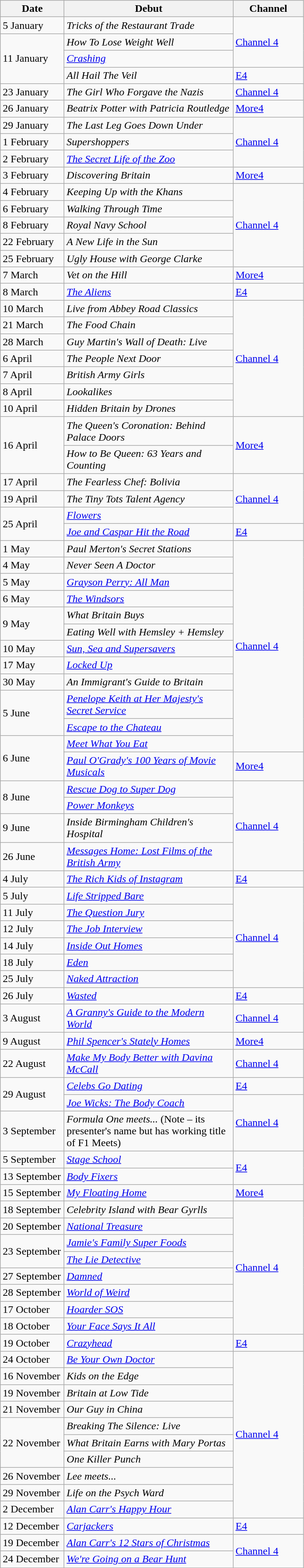<table class="wikitable">
<tr>
<th width=90>Date</th>
<th width=250>Debut</th>
<th width=100>Channel</th>
</tr>
<tr>
<td>5 January</td>
<td><em>Tricks of the Restaurant Trade</em></td>
<td rowspan=3><a href='#'>Channel 4</a></td>
</tr>
<tr>
<td rowspan=3>11 January</td>
<td><em>How To Lose Weight Well</em></td>
</tr>
<tr>
<td><em><a href='#'>Crashing</a></em></td>
</tr>
<tr>
<td><em>All Hail The Veil</em></td>
<td><a href='#'>E4</a></td>
</tr>
<tr>
<td>23 January</td>
<td><em>The Girl Who Forgave the Nazis</em></td>
<td><a href='#'>Channel 4</a></td>
</tr>
<tr>
<td>26 January</td>
<td><em>Beatrix Potter with Patricia Routledge</em></td>
<td><a href='#'>More4</a></td>
</tr>
<tr>
<td>29 January</td>
<td><em>The Last Leg Goes Down Under</em></td>
<td rowspan=3><a href='#'>Channel 4</a></td>
</tr>
<tr>
<td>1 February</td>
<td><em>Supershoppers</em></td>
</tr>
<tr>
<td>2 February</td>
<td><em><a href='#'>The Secret Life of the Zoo</a></em></td>
</tr>
<tr>
<td>3 February</td>
<td><em>Discovering Britain</em></td>
<td><a href='#'>More4</a></td>
</tr>
<tr>
<td>4 February</td>
<td><em>Keeping Up with the Khans</em></td>
<td rowspan=5><a href='#'>Channel 4</a></td>
</tr>
<tr>
<td>6 February</td>
<td><em>Walking Through Time</em></td>
</tr>
<tr>
<td>8 February</td>
<td><em>Royal Navy School</em></td>
</tr>
<tr>
<td>22 February</td>
<td><em>A New Life in the Sun</em></td>
</tr>
<tr>
<td>25 February</td>
<td><em>Ugly House with George Clarke</em></td>
</tr>
<tr>
<td>7 March</td>
<td><em>Vet on the Hill</em></td>
<td><a href='#'>More4</a></td>
</tr>
<tr>
<td>8 March</td>
<td><em><a href='#'>The Aliens</a></em></td>
<td><a href='#'>E4</a></td>
</tr>
<tr>
<td>10 March</td>
<td><em>Live from Abbey Road Classics</em></td>
<td rowspan=7><a href='#'>Channel 4</a></td>
</tr>
<tr>
<td>21 March</td>
<td><em>The Food Chain</em></td>
</tr>
<tr>
<td>28 March</td>
<td><em>Guy Martin's Wall of Death: Live</em></td>
</tr>
<tr>
<td>6 April</td>
<td><em>The People Next Door</em></td>
</tr>
<tr>
<td>7 April</td>
<td><em>British Army Girls</em></td>
</tr>
<tr>
<td>8 April</td>
<td><em>Lookalikes</em></td>
</tr>
<tr>
<td>10 April</td>
<td><em>Hidden Britain by Drones</em></td>
</tr>
<tr>
<td rowspan=2>16 April</td>
<td><em>The Queen's Coronation: Behind Palace Doors</em></td>
<td rowspan=2><a href='#'>More4</a></td>
</tr>
<tr>
<td><em>How to Be Queen: 63 Years and Counting</em></td>
</tr>
<tr>
<td>17 April</td>
<td><em>The Fearless Chef: Bolivia</em></td>
<td rowspan=3><a href='#'>Channel 4</a></td>
</tr>
<tr>
<td>19 April</td>
<td><em>The Tiny Tots Talent Agency</em></td>
</tr>
<tr>
<td rowspan=2>25 April</td>
<td><em><a href='#'>Flowers</a></em></td>
</tr>
<tr>
<td><em><a href='#'>Joe and Caspar Hit the Road</a></em></td>
<td><a href='#'>E4</a></td>
</tr>
<tr>
<td>1 May</td>
<td><em>Paul Merton's Secret Stations</em></td>
<td rowspan=12><a href='#'>Channel 4</a></td>
</tr>
<tr>
<td>4 May</td>
<td><em>Never Seen A Doctor</em></td>
</tr>
<tr>
<td>5 May</td>
<td><em><a href='#'>Grayson Perry: All Man</a></em></td>
</tr>
<tr>
<td>6 May</td>
<td><em><a href='#'>The Windsors</a></em></td>
</tr>
<tr>
<td rowspan=2>9 May</td>
<td><em>What Britain Buys</em></td>
</tr>
<tr>
<td><em>Eating Well with Hemsley + Hemsley</em></td>
</tr>
<tr>
<td>10 May</td>
<td><em><a href='#'>Sun, Sea and Supersavers</a></em></td>
</tr>
<tr>
<td>17 May</td>
<td><em><a href='#'>Locked Up</a></em></td>
</tr>
<tr>
<td>30 May</td>
<td><em>An Immigrant's Guide to Britain</em></td>
</tr>
<tr>
<td rowspan=2>5 June</td>
<td><em><a href='#'>Penelope Keith at Her Majesty's Secret Service</a></em></td>
</tr>
<tr>
<td><em><a href='#'>Escape to the Chateau</a></em></td>
</tr>
<tr>
<td rowspan=2>6 June</td>
<td><em><a href='#'>Meet What You Eat</a></em></td>
</tr>
<tr>
<td><em><a href='#'>Paul O'Grady's 100 Years of Movie Musicals</a></em></td>
<td><a href='#'>More4</a></td>
</tr>
<tr>
<td rowspan=2>8 June</td>
<td><em><a href='#'>Rescue Dog to Super Dog</a></em></td>
<td rowspan=4><a href='#'>Channel 4</a></td>
</tr>
<tr>
<td><em><a href='#'>Power Monkeys</a></em></td>
</tr>
<tr>
<td>9 June</td>
<td><em>Inside Birmingham Children's Hospital</em></td>
</tr>
<tr>
<td>26 June</td>
<td><em><a href='#'>Messages Home: Lost Films of the British Army</a></em></td>
</tr>
<tr>
<td>4 July</td>
<td><em><a href='#'>The Rich Kids of Instagram</a></em></td>
<td><a href='#'>E4</a></td>
</tr>
<tr>
<td>5 July</td>
<td><em><a href='#'>Life Stripped Bare</a></em></td>
<td rowspan=6><a href='#'>Channel 4</a></td>
</tr>
<tr>
<td>11 July</td>
<td><em><a href='#'>The Question Jury</a></em></td>
</tr>
<tr>
<td>12 July</td>
<td><em><a href='#'>The Job Interview</a></em></td>
</tr>
<tr>
<td>14 July</td>
<td><em><a href='#'>Inside Out Homes</a></em></td>
</tr>
<tr>
<td>18 July</td>
<td><em><a href='#'>Eden</a></em></td>
</tr>
<tr>
<td>25 July</td>
<td><em><a href='#'>Naked Attraction</a></em></td>
</tr>
<tr>
<td>26 July</td>
<td><em><a href='#'>Wasted</a></em></td>
<td><a href='#'>E4</a></td>
</tr>
<tr>
<td>3 August</td>
<td><em><a href='#'>A Granny's Guide to the Modern World</a></em></td>
<td><a href='#'>Channel 4</a></td>
</tr>
<tr>
<td>9 August</td>
<td><em><a href='#'>Phil Spencer's Stately Homes</a></em></td>
<td><a href='#'>More4</a></td>
</tr>
<tr>
<td>22 August</td>
<td><em><a href='#'>Make My Body Better with Davina McCall</a></em></td>
<td><a href='#'>Channel 4</a></td>
</tr>
<tr>
<td rowspan=2>29 August</td>
<td><em><a href='#'>Celebs Go Dating</a></em></td>
<td><a href='#'>E4</a></td>
</tr>
<tr>
<td><em><a href='#'>Joe Wicks: The Body Coach</a></em></td>
<td rowspan=2><a href='#'>Channel 4</a></td>
</tr>
<tr>
<td>3 September</td>
<td><em>Formula One meets...</em> (Note – its presenter's name but has working title of F1 Meets)</td>
</tr>
<tr>
<td>5 September</td>
<td><em><a href='#'>Stage School</a></em></td>
<td rowspan=2><a href='#'>E4</a></td>
</tr>
<tr>
<td>13 September</td>
<td><em><a href='#'>Body Fixers</a></em></td>
</tr>
<tr>
<td>15 September</td>
<td><em><a href='#'>My Floating Home</a></em></td>
<td><a href='#'>More4</a></td>
</tr>
<tr>
<td>18 September</td>
<td><em>Celebrity Island with Bear Gyrlls</em></td>
<td rowspan=8><a href='#'>Channel 4</a></td>
</tr>
<tr>
<td>20 September</td>
<td><em><a href='#'>National Treasure</a></em></td>
</tr>
<tr>
<td rowspan=2>23 September</td>
<td><em><a href='#'>Jamie's Family Super Foods</a></em></td>
</tr>
<tr>
<td><em><a href='#'>The Lie Detective</a></em></td>
</tr>
<tr>
<td>27 September</td>
<td><em><a href='#'>Damned</a></em></td>
</tr>
<tr>
<td>28 September</td>
<td><em><a href='#'>World of Weird</a></em></td>
</tr>
<tr>
<td>17 October</td>
<td><em><a href='#'>Hoarder SOS</a></em></td>
</tr>
<tr>
<td>18 October</td>
<td><em><a href='#'>Your Face Says It All</a></em></td>
</tr>
<tr>
<td>19 October</td>
<td><em><a href='#'>Crazyhead</a></em></td>
<td><a href='#'>E4</a></td>
</tr>
<tr>
<td>24 October</td>
<td><em><a href='#'>Be Your Own Doctor</a></em></td>
<td rowspan=10><a href='#'>Channel 4</a></td>
</tr>
<tr>
<td>16 November</td>
<td><em>Kids on the Edge</em></td>
</tr>
<tr>
<td>19 November</td>
<td><em>Britain at Low Tide</em></td>
</tr>
<tr>
<td>21 November</td>
<td><em>Our Guy in China</em></td>
</tr>
<tr>
<td rowspan=3>22 November</td>
<td><em>Breaking The Silence: Live</em></td>
</tr>
<tr>
<td><em>What Britain Earns with Mary Portas</em></td>
</tr>
<tr>
<td><em>One Killer Punch</em></td>
</tr>
<tr>
<td>26 November</td>
<td><em>Lee meets...</em></td>
</tr>
<tr>
<td>29 November</td>
<td><em> Life on the Psych Ward</em></td>
</tr>
<tr>
<td>2 December</td>
<td><em><a href='#'>Alan Carr's Happy Hour</a></em></td>
</tr>
<tr>
<td>12 December</td>
<td><em><a href='#'>Carjackers</a></em></td>
<td><a href='#'>E4</a></td>
</tr>
<tr>
<td>19 December</td>
<td><em><a href='#'>Alan Carr's 12 Stars of Christmas</a></em></td>
<td rowspan=2><a href='#'>Channel 4</a></td>
</tr>
<tr>
<td>24 December</td>
<td><em><a href='#'>We're Going on a Bear Hunt</a></em></td>
</tr>
</table>
